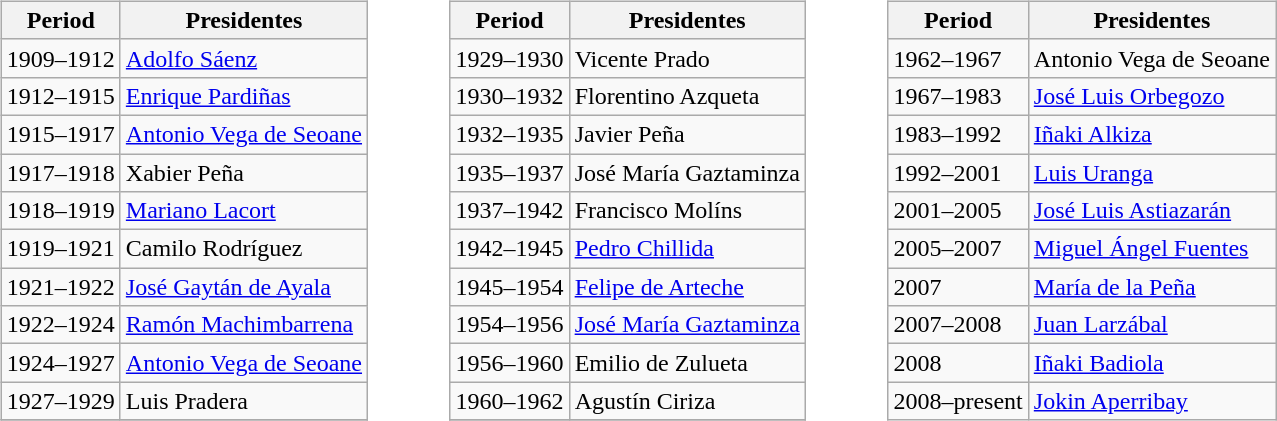<table>
<tr>
<td width="10"> </td>
<td valign="top"><br><table class="wikitable" style="text-align: center">
<tr>
<th rowspan="1">Period</th>
<th rowspan="1">Presidentes</th>
</tr>
<tr>
<td align=left>1909–1912</td>
<td align=left><a href='#'>Adolfo Sáenz</a></td>
</tr>
<tr>
<td align=left>1912–1915</td>
<td align=left><a href='#'>Enrique Pardiñas</a></td>
</tr>
<tr>
<td align=left>1915–1917</td>
<td align=left><a href='#'>Antonio Vega de Seoane</a></td>
</tr>
<tr>
<td align=left>1917–1918</td>
<td align=left>Xabier Peña</td>
</tr>
<tr>
<td align=left>1918–1919</td>
<td align=left><a href='#'>Mariano Lacort</a></td>
</tr>
<tr>
<td align=left>1919–1921</td>
<td align=left>Camilo Rodríguez</td>
</tr>
<tr>
<td align=left>1921–1922</td>
<td align=left><a href='#'>José Gaytán de Ayala</a></td>
</tr>
<tr>
<td align=left>1922–1924</td>
<td align=left><a href='#'>Ramón Machimbarrena</a></td>
</tr>
<tr>
<td align=left>1924–1927</td>
<td align=left><a href='#'>Antonio Vega de Seoane</a></td>
</tr>
<tr>
<td align=left>1927–1929</td>
<td align=left>Luis Pradera</td>
</tr>
<tr>
</tr>
</table>
</td>
<td width="30"> </td>
<td valign="top"><br><table class="wikitable" style="text-align: center">
<tr>
<th rowspan="1">Period</th>
<th rowspan="1">Presidentes</th>
</tr>
<tr>
<td align=left>1929–1930</td>
<td align=left>Vicente Prado</td>
</tr>
<tr>
<td align=left>1930–1932</td>
<td align=left>Florentino Azqueta</td>
</tr>
<tr>
<td align=left>1932–1935</td>
<td align=left>Javier Peña</td>
</tr>
<tr>
<td align=left>1935–1937</td>
<td align=left>José María Gaztaminza</td>
</tr>
<tr>
<td align=left>1937–1942</td>
<td align=left>Francisco Molíns</td>
</tr>
<tr>
<td align=left>1942–1945</td>
<td align=left><a href='#'>Pedro Chillida</a></td>
</tr>
<tr>
<td align=left>1945–1954</td>
<td align=left><a href='#'>Felipe de Arteche</a></td>
</tr>
<tr>
<td align=left>1954–1956</td>
<td align=left><a href='#'>José María Gaztaminza</a></td>
</tr>
<tr>
<td align=left>1956–1960</td>
<td align=left>Emilio de Zulueta</td>
</tr>
<tr>
<td align=left>1960–1962</td>
<td align=left>Agustín Ciriza</td>
</tr>
<tr>
</tr>
</table>
</td>
<td width="30"> </td>
<td valign="top"><br><table class="wikitable" style="text-align: center">
<tr>
<th rowspan="1">Period</th>
<th rowspan="1">Presidentes</th>
</tr>
<tr>
<td align=left>1962–1967</td>
<td align=left>Antonio Vega de Seoane</td>
</tr>
<tr>
<td align=left>1967–1983</td>
<td align=left><a href='#'>José Luis Orbegozo</a></td>
</tr>
<tr>
<td align=left>1983–1992</td>
<td align=left><a href='#'>Iñaki Alkiza</a></td>
</tr>
<tr>
<td align=left>1992–2001</td>
<td align=left><a href='#'>Luis Uranga</a></td>
</tr>
<tr>
<td align=left>2001–2005</td>
<td align=left><a href='#'>José Luis Astiazarán</a></td>
</tr>
<tr>
<td align=left>2005–2007</td>
<td align=left><a href='#'>Miguel Ángel Fuentes</a></td>
</tr>
<tr>
<td align=left>2007</td>
<td align=left><a href='#'>María de la Peña</a></td>
</tr>
<tr>
<td align=left>2007–2008</td>
<td align=left><a href='#'>Juan Larzábal</a></td>
</tr>
<tr>
<td align=left>2008</td>
<td align=left><a href='#'>Iñaki Badiola</a></td>
</tr>
<tr>
<td align=left>2008–present</td>
<td align=left><a href='#'>Jokin Aperribay</a></td>
</tr>
</table>
</td>
</tr>
</table>
